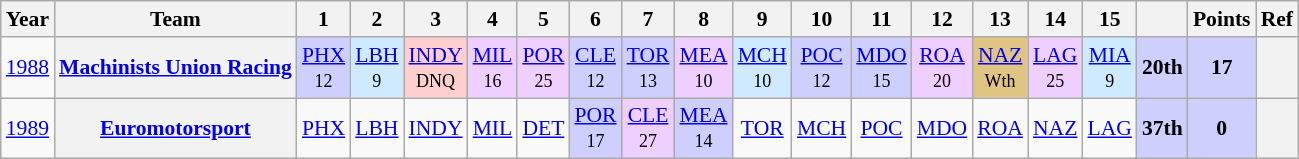<table class="wikitable" style="text-align:center; font-size:90%">
<tr>
<th>Year</th>
<th>Team</th>
<th>1</th>
<th>2</th>
<th>3</th>
<th>4</th>
<th>5</th>
<th>6</th>
<th>7</th>
<th>8</th>
<th>9</th>
<th>10</th>
<th>11</th>
<th>12</th>
<th>13</th>
<th>14</th>
<th>15</th>
<th></th>
<th>Points</th>
<th>Ref</th>
</tr>
<tr>
<td><a href='#'>1988</a></td>
<th><a href='#'>Machinists Union Racing</a></th>
<td style="background:#CFCFFF;"><a href='#'>PHX</a><br><small>12</small></td>
<td style="background:#CFEAFF;"><a href='#'>LBH</a><br><small>9</small></td>
<td style="background:#FFCFCF;"><a href='#'>INDY</a><br><small>DNQ</small></td>
<td style="background:#EFCFFF;"><a href='#'>MIL</a><br><small>16</small></td>
<td style="background:#EFCFFF;"><a href='#'>POR</a><br><small>25</small></td>
<td style="background:#CFCFFF;"><a href='#'>CLE</a><br><small>12</small></td>
<td style="background:#CFCFFF;"><a href='#'>TOR</a><br><small>13</small></td>
<td style="background:#EFCFFF;"><a href='#'>MEA</a><br><small>10</small></td>
<td style="background:#CFEAFF;"><a href='#'>MCH</a><br><small>10</small></td>
<td style="background:#CFCFFF;"><a href='#'>POC</a><br><small>12</small></td>
<td style="background:#CFCFFF;"><a href='#'>MDO</a><br><small>15</small></td>
<td style="background:#EFCFFF;"><a href='#'>ROA</a><br><small>20</small></td>
<td style="background:#DFC484;"><a href='#'>NAZ</a><br><small>Wth</small></td>
<td style="background:#EFCFFF;"><a href='#'>LAG</a><br><small>25</small></td>
<td style="background:#CFEAFF;"><a href='#'>MIA</a><br><small>9</small></td>
<th style="background:#CFCFFF;">20th</th>
<th style="background:#CFCFFF;">17</th>
<th></th>
</tr>
<tr>
<td><a href='#'>1989</a></td>
<th><a href='#'>Euromotorsport</a></th>
<td><a href='#'>PHX</a></td>
<td><a href='#'>LBH</a></td>
<td><a href='#'>INDY</a></td>
<td><a href='#'>MIL</a></td>
<td><a href='#'>DET</a></td>
<td style="background:#CFCFFF;"><a href='#'>POR</a><br><small>17</small></td>
<td style="background:#EFCFFF;"><a href='#'>CLE</a><br><small>27</small></td>
<td style="background:#CFCFFF;"><a href='#'>MEA</a><br><small>14</small></td>
<td><a href='#'>TOR</a></td>
<td><a href='#'>MCH</a></td>
<td><a href='#'>POC</a></td>
<td><a href='#'>MDO</a></td>
<td><a href='#'>ROA</a></td>
<td><a href='#'>NAZ</a></td>
<td><a href='#'>LAG</a></td>
<th style="background:#CFCFFF;">37th</th>
<th style="background:#CFCFFF;">0</th>
<th></th>
</tr>
</table>
